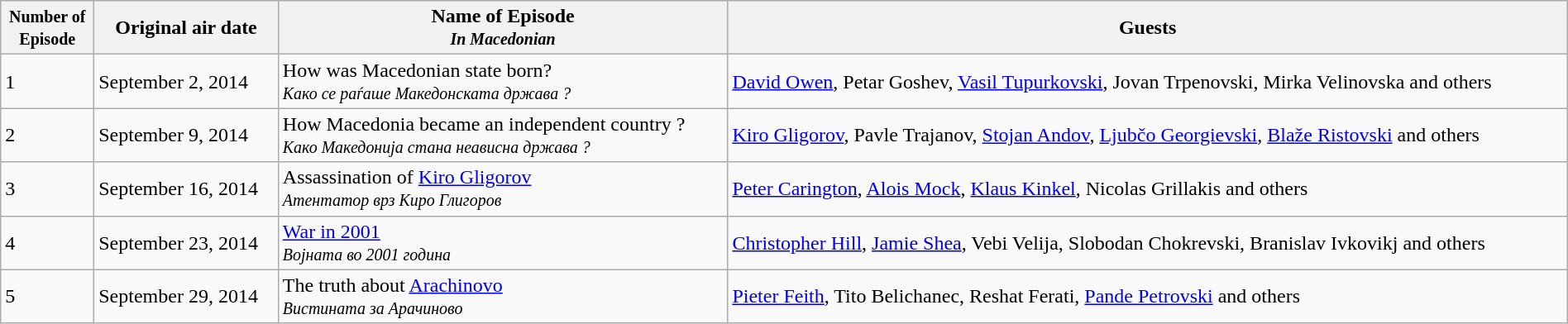<table class="wikitable sortable mw-collapsible mw-collapsed"  style="width: 100%; height: 100px;">
<tr>
<th><small>Number of <br> Episode</small></th>
<th>Original air date</th>
<th>Name of Episode <br> <small><em>In Macedonian</em></small></th>
<th>Guests</th>
</tr>
<tr>
<td>1</td>
<td>September 2, 2014</td>
<td>How was Macedonian state born? <br>  <small><em>Како се раѓаше Македонската држава ?</em></small></td>
<td><a href='#'>David Owen</a>, Petar Goshev, <a href='#'>Vasil Tupurkovski</a>, Jovan Trpenovski, Mirka Velinovska and others</td>
</tr>
<tr>
<td>2</td>
<td>September 9, 2014</td>
<td>How Macedonia became an independent country ? <br>  <small><em>Како Македонија стана неависна држава ?</em></small></td>
<td><a href='#'>Kiro Gligorov</a>, Pavle Trajanov, <a href='#'>Stojan Andov</a>, <a href='#'>Ljubčo Georgievski</a>, <a href='#'>Blaže Ristovski</a> and others</td>
</tr>
<tr>
<td>3</td>
<td>September 16, 2014</td>
<td>Assassination of <a href='#'>Kiro Gligorov</a> <br>  <small><em>Атентатор врз Киро Глигоров</em></small></td>
<td><a href='#'>Peter Carington</a>, <a href='#'>Alois Mock</a>, <a href='#'>Klaus Kinkel</a>, Nicolas Grillakis and others</td>
</tr>
<tr>
<td>4</td>
<td>September 23, 2014</td>
<td><a href='#'>War in 2001</a> <br>  <small><em>Војната во 2001 година</em></small></td>
<td><a href='#'>Christopher Hill</a>, <a href='#'>Jamie Shea</a>, Vebi Velija, Slobodan Chokrevski, Branislav Ivkovikj and others</td>
</tr>
<tr>
<td>5</td>
<td>September 29, 2014</td>
<td>The truth about <a href='#'>Arachinovo</a> <br>  <small><em>Вистината за Арачиново</em></small></td>
<td><a href='#'>Pieter Feith</a>, Tito Belichanec, Reshat Ferati, <a href='#'>Pande Petrovski</a> and others</td>
</tr>
</table>
